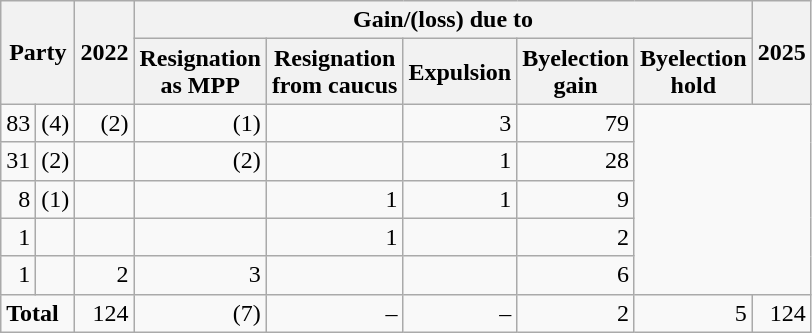<table class="wikitable plainrowheaders" style="text-align:right">
<tr>
<th rowspan="2" colspan="2">Party</th>
<th rowspan="2">2022</th>
<th colspan="5">Gain/(loss) due to</th>
<th rowspan="2">2025</th>
</tr>
<tr>
<th>Resignation<br>as MPP</th>
<th>Resignation<br>from caucus</th>
<th>Expulsion</th>
<th>Byelection<br>gain</th>
<th>Byelection<br>hold</th>
</tr>
<tr>
<td>83</td>
<td>(4)</td>
<td>(2)</td>
<td>(1)</td>
<td></td>
<td>3</td>
<td>79</td>
</tr>
<tr>
<td>31</td>
<td>(2)</td>
<td></td>
<td>(2)</td>
<td></td>
<td>1</td>
<td>28</td>
</tr>
<tr>
<td>8</td>
<td>(1)</td>
<td></td>
<td></td>
<td>1</td>
<td>1</td>
<td>9</td>
</tr>
<tr>
<td>1</td>
<td></td>
<td></td>
<td></td>
<td>1</td>
<td></td>
<td>2</td>
</tr>
<tr>
<td>1</td>
<td></td>
<td>2</td>
<td>3</td>
<td></td>
<td></td>
<td>6</td>
</tr>
<tr>
<td colspan="2" style="text-align:left;"><strong>Total</strong></td>
<td>124</td>
<td>(7)</td>
<td>–</td>
<td>–</td>
<td>2</td>
<td>5</td>
<td>124</td>
</tr>
</table>
